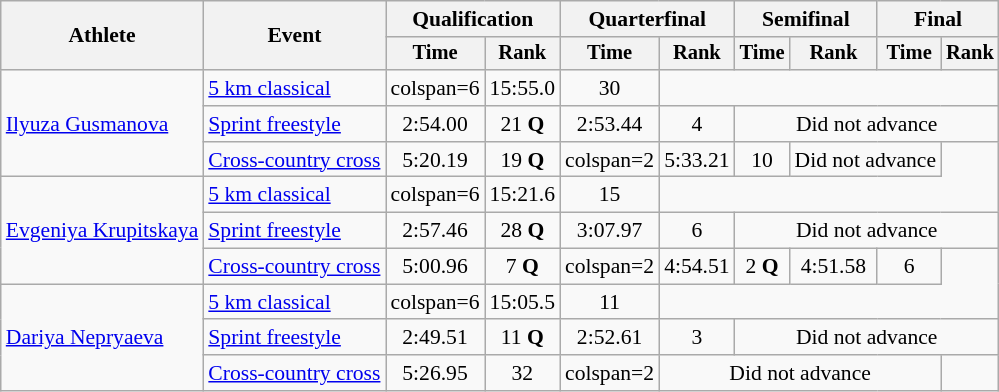<table class="wikitable" style="font-size:90%; text-align:center;">
<tr>
<th rowspan=2>Athlete</th>
<th rowspan=2>Event</th>
<th colspan=2>Qualification</th>
<th colspan=2>Quarterfinal</th>
<th colspan=2>Semifinal</th>
<th colspan=2>Final</th>
</tr>
<tr style="font-size:95%">
<th>Time</th>
<th>Rank</th>
<th>Time</th>
<th>Rank</th>
<th>Time</th>
<th>Rank</th>
<th>Time</th>
<th>Rank</th>
</tr>
<tr>
<td align=left rowspan=3><a href='#'>Ilyuza Gusmanova</a></td>
<td align=left><a href='#'>5 km classical</a></td>
<td>colspan=6 </td>
<td>15:55.0</td>
<td>30</td>
</tr>
<tr>
<td align=left><a href='#'>Sprint freestyle</a></td>
<td>2:54.00</td>
<td>21 <strong>Q</strong></td>
<td>2:53.44</td>
<td>4</td>
<td colspan=4>Did not advance</td>
</tr>
<tr>
<td align=left><a href='#'>Cross-country cross</a></td>
<td>5:20.19</td>
<td>19 <strong>Q</strong></td>
<td>colspan=2 </td>
<td>5:33.21</td>
<td>10</td>
<td colspan=2>Did not advance</td>
</tr>
<tr>
<td align=left rowspan=3><a href='#'>Evgeniya Krupitskaya</a></td>
<td align=left><a href='#'>5 km classical</a></td>
<td>colspan=6 </td>
<td>15:21.6</td>
<td>15</td>
</tr>
<tr>
<td align=left><a href='#'>Sprint freestyle</a></td>
<td>2:57.46</td>
<td>28 <strong>Q</strong></td>
<td>3:07.97</td>
<td>6</td>
<td colspan=4>Did not advance</td>
</tr>
<tr>
<td align=left><a href='#'>Cross-country cross</a></td>
<td>5:00.96</td>
<td>7 <strong>Q</strong></td>
<td>colspan=2 </td>
<td>4:54.51</td>
<td>2 <strong>Q</strong></td>
<td>4:51.58</td>
<td>6</td>
</tr>
<tr>
<td align=left rowspan=3><a href='#'>Dariya Nepryaeva</a></td>
<td align=left><a href='#'>5 km classical</a></td>
<td>colspan=6 </td>
<td>15:05.5</td>
<td>11</td>
</tr>
<tr>
<td align=left><a href='#'>Sprint freestyle</a></td>
<td>2:49.51</td>
<td>11 <strong>Q</strong></td>
<td>2:52.61</td>
<td>3</td>
<td colspan=4>Did not advance</td>
</tr>
<tr>
<td align=left><a href='#'>Cross-country cross</a></td>
<td>5:26.95</td>
<td>32</td>
<td>colspan=2 </td>
<td colspan=4>Did not advance</td>
</tr>
</table>
